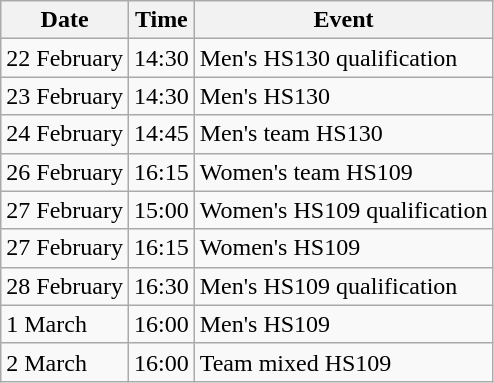<table class="wikitable">
<tr>
<th>Date</th>
<th>Time</th>
<th>Event</th>
</tr>
<tr>
<td>22 February</td>
<td>14:30</td>
<td>Men's HS130 qualification</td>
</tr>
<tr>
<td>23 February</td>
<td>14:30</td>
<td>Men's HS130</td>
</tr>
<tr>
<td>24 February</td>
<td>14:45</td>
<td>Men's team HS130</td>
</tr>
<tr>
<td>26 February</td>
<td>16:15</td>
<td>Women's team HS109</td>
</tr>
<tr>
<td>27 February</td>
<td>15:00</td>
<td>Women's HS109 qualification</td>
</tr>
<tr>
<td>27 February</td>
<td>16:15</td>
<td>Women's HS109</td>
</tr>
<tr>
<td>28 February</td>
<td>16:30</td>
<td>Men's HS109 qualification</td>
</tr>
<tr>
<td>1 March</td>
<td>16:00</td>
<td>Men's HS109</td>
</tr>
<tr>
<td>2 March</td>
<td>16:00</td>
<td>Team mixed HS109</td>
</tr>
</table>
